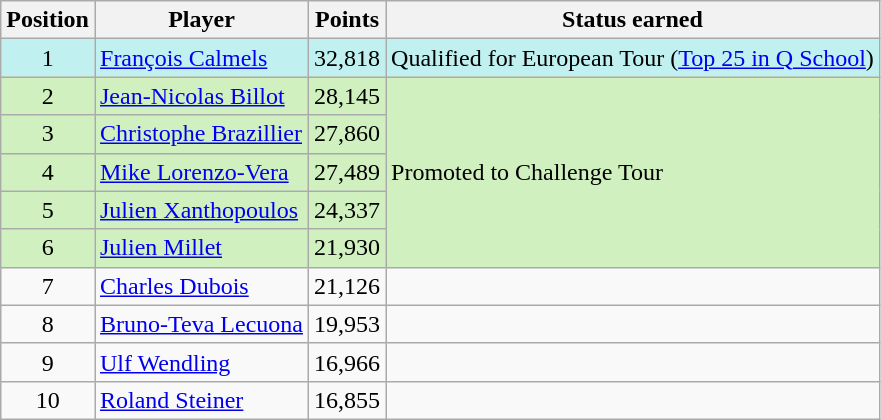<table class=wikitable>
<tr>
<th>Position</th>
<th>Player</th>
<th>Points</th>
<th>Status earned</th>
</tr>
<tr style="background:#C0F0F0;">
<td align=center>1</td>
<td> <a href='#'>François Calmels</a></td>
<td align=center>32,818</td>
<td>Qualified for European Tour (<a href='#'>Top 25 in Q School</a>)</td>
</tr>
<tr style="background:#D0F0C0;">
<td align=center>2</td>
<td> <a href='#'>Jean-Nicolas Billot</a></td>
<td align=center>28,145</td>
<td rowspan=5>Promoted to Challenge Tour</td>
</tr>
<tr style="background:#D0F0C0;">
<td align=center>3</td>
<td> <a href='#'>Christophe Brazillier</a></td>
<td align=center>27,860</td>
</tr>
<tr style="background:#D0F0C0;">
<td align=center>4</td>
<td> <a href='#'>Mike Lorenzo-Vera</a></td>
<td align=center>27,489</td>
</tr>
<tr style="background:#D0F0C0;">
<td align=center>5</td>
<td> <a href='#'>Julien Xanthopoulos</a></td>
<td align=center>24,337</td>
</tr>
<tr style="background:#D0F0C0;">
<td align=center>6</td>
<td> <a href='#'>Julien Millet</a></td>
<td align=center>21,930</td>
</tr>
<tr>
<td align=center>7</td>
<td> <a href='#'>Charles Dubois</a></td>
<td align=center>21,126</td>
<td></td>
</tr>
<tr>
<td align=center>8</td>
<td> <a href='#'>Bruno-Teva Lecuona</a></td>
<td align=center>19,953</td>
<td></td>
</tr>
<tr>
<td align=center>9</td>
<td> <a href='#'>Ulf Wendling</a></td>
<td align=center>16,966</td>
<td></td>
</tr>
<tr>
<td align=center>10</td>
<td> <a href='#'>Roland Steiner</a></td>
<td align=center>16,855</td>
<td></td>
</tr>
</table>
